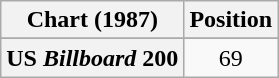<table class="wikitable plainrowheaders" style="text-align:center">
<tr>
<th scope="col">Chart (1987)</th>
<th scope="col">Position</th>
</tr>
<tr>
</tr>
<tr>
<th scope="row">US <em>Billboard</em> 200</th>
<td>69</td>
</tr>
</table>
